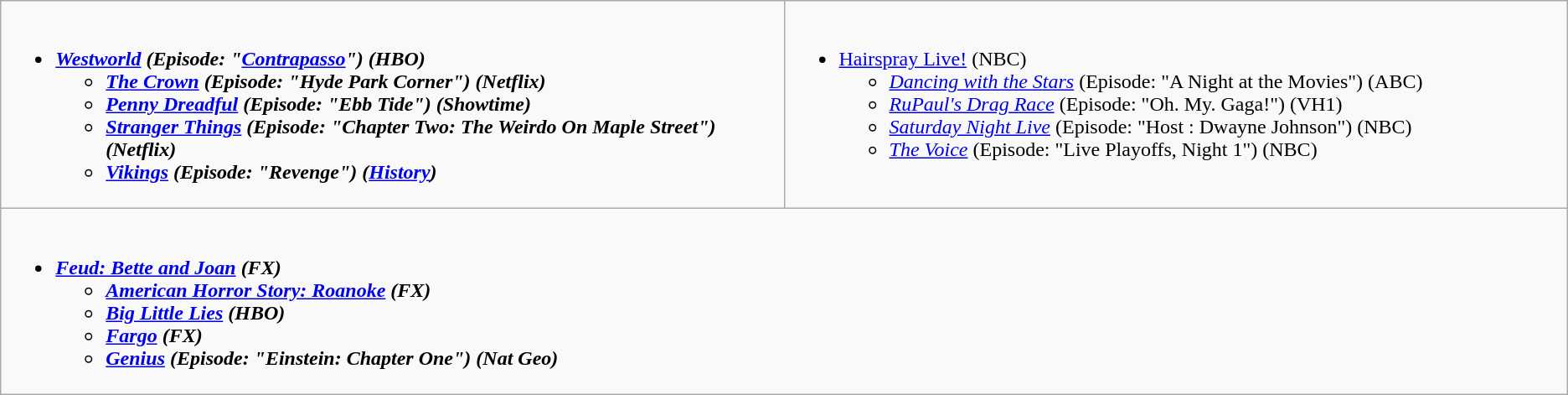<table class="wikitable">
<tr>
<td style="vertical-align:top;" width="50%"><br><ul><li><strong><em><a href='#'>Westworld</a><em> (Episode: "<a href='#'>Contrapasso</a>") (HBO)<strong><ul><li></em><a href='#'>The Crown</a><em> (Episode: "Hyde Park Corner") (Netflix)</li><li></em><a href='#'>Penny Dreadful</a><em> (Episode: "Ebb Tide") (Showtime)</li><li></em><a href='#'>Stranger Things</a><em> (Episode: "Chapter Two: The Weirdo On Maple Street") (Netflix)</li><li></em><a href='#'>Vikings</a><em> (Episode: "Revenge") (<a href='#'>History</a>)</li></ul></li></ul></td>
<td style="vertical-align:top;" width="50%"><br><ul><li></em></strong><a href='#'>Hairspray Live!</a></em> (NBC)</strong><ul><li><em><a href='#'>Dancing with the Stars</a></em> (Episode: "A Night at the Movies") (ABC)</li><li><em><a href='#'>RuPaul's Drag Race</a></em> (Episode: "Oh. My. Gaga!") (VH1)</li><li><em><a href='#'>Saturday Night Live</a></em> (Episode: "Host : Dwayne Johnson") (NBC)</li><li><em><a href='#'>The Voice</a></em> (Episode: "Live Playoffs, Night 1") (NBC)</li></ul></li></ul></td>
</tr>
<tr>
<td style="vertical-align:top;" width="50%" colspan="2"><br><ul><li><strong><em><a href='#'>Feud: Bette and Joan</a><em> (FX)<strong><ul><li></em><a href='#'>American Horror Story: Roanoke</a><em> (FX)</li><li></em><a href='#'>Big Little Lies</a><em> (HBO)</li><li></em><a href='#'>Fargo</a><em> (FX)</li><li></em><a href='#'>Genius</a><em> (Episode: "Einstein: Chapter One") (Nat Geo)</li></ul></li></ul></td>
</tr>
</table>
